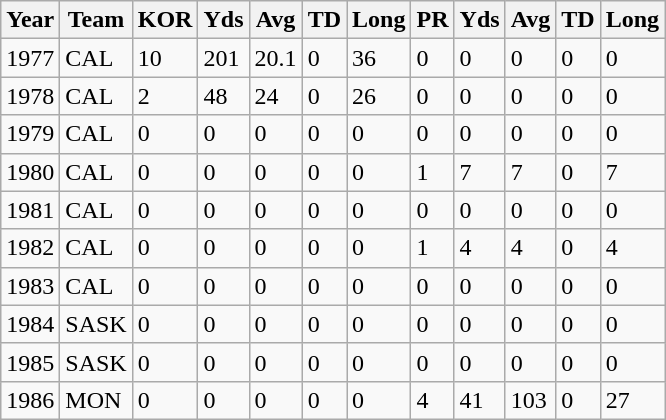<table class="wikitable">
<tr>
<th>Year</th>
<th>Team</th>
<th>KOR</th>
<th>Yds</th>
<th>Avg</th>
<th>TD</th>
<th>Long</th>
<th>PR</th>
<th>Yds</th>
<th>Avg</th>
<th>TD</th>
<th>Long</th>
</tr>
<tr>
<td>1977</td>
<td>CAL</td>
<td>10</td>
<td>201</td>
<td>20.1</td>
<td>0</td>
<td>36</td>
<td>0</td>
<td>0</td>
<td>0</td>
<td>0</td>
<td>0</td>
</tr>
<tr>
<td>1978</td>
<td>CAL</td>
<td>2</td>
<td>48</td>
<td>24</td>
<td>0</td>
<td>26</td>
<td>0</td>
<td>0</td>
<td>0</td>
<td>0</td>
<td>0</td>
</tr>
<tr>
<td>1979</td>
<td>CAL</td>
<td>0</td>
<td>0</td>
<td>0</td>
<td>0</td>
<td>0</td>
<td>0</td>
<td>0</td>
<td>0</td>
<td>0</td>
<td>0</td>
</tr>
<tr>
<td>1980</td>
<td>CAL</td>
<td>0</td>
<td>0</td>
<td>0</td>
<td>0</td>
<td>0</td>
<td>1</td>
<td>7</td>
<td>7</td>
<td>0</td>
<td>7</td>
</tr>
<tr>
<td>1981</td>
<td>CAL</td>
<td>0</td>
<td>0</td>
<td>0</td>
<td>0</td>
<td>0</td>
<td>0</td>
<td>0</td>
<td>0</td>
<td>0</td>
<td>0</td>
</tr>
<tr>
<td>1982</td>
<td>CAL</td>
<td>0</td>
<td>0</td>
<td>0</td>
<td>0</td>
<td>0</td>
<td>1</td>
<td>4</td>
<td>4</td>
<td>0</td>
<td>4</td>
</tr>
<tr>
<td>1983</td>
<td>CAL</td>
<td>0</td>
<td>0</td>
<td>0</td>
<td>0</td>
<td>0</td>
<td>0</td>
<td>0</td>
<td>0</td>
<td>0</td>
<td>0</td>
</tr>
<tr>
<td>1984</td>
<td>SASK</td>
<td>0</td>
<td>0</td>
<td>0</td>
<td>0</td>
<td>0</td>
<td>0</td>
<td>0</td>
<td>0</td>
<td>0</td>
<td>0</td>
</tr>
<tr>
<td>1985</td>
<td>SASK</td>
<td>0</td>
<td>0</td>
<td>0</td>
<td>0</td>
<td>0</td>
<td>0</td>
<td>0</td>
<td>0</td>
<td>0</td>
<td>0</td>
</tr>
<tr>
<td>1986</td>
<td>MON</td>
<td>0</td>
<td>0</td>
<td>0</td>
<td>0</td>
<td>0</td>
<td>4</td>
<td>41</td>
<td>103</td>
<td>0</td>
<td>27</td>
</tr>
</table>
